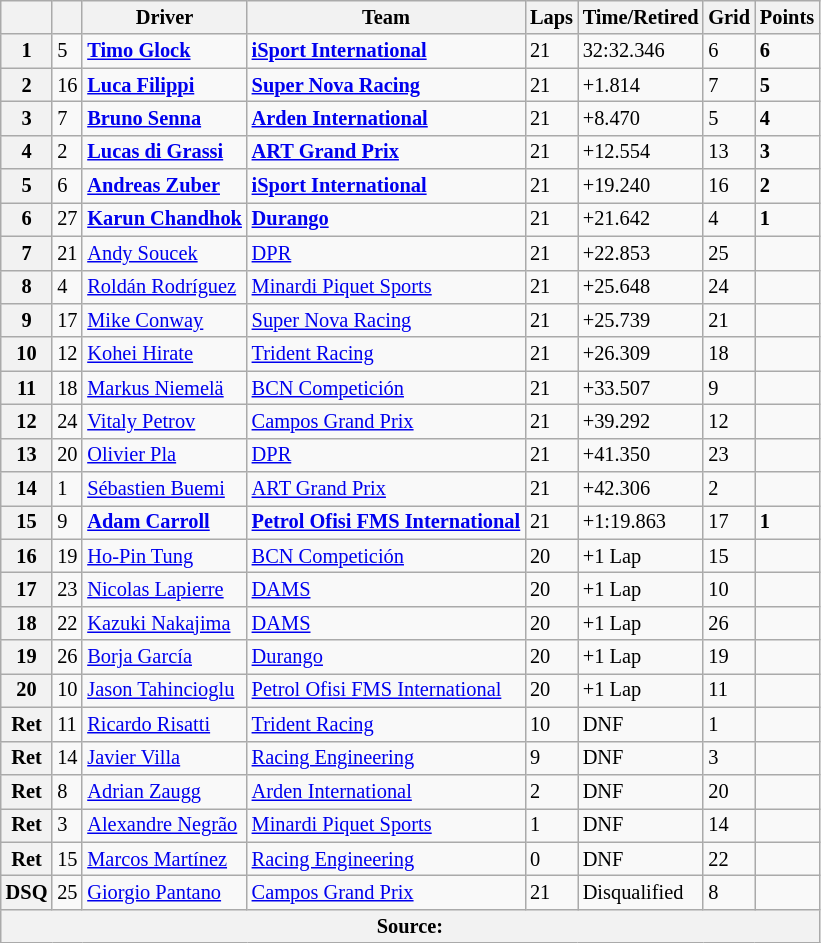<table class="wikitable" style="font-size:85%">
<tr>
<th></th>
<th></th>
<th>Driver</th>
<th>Team</th>
<th>Laps</th>
<th>Time/Retired</th>
<th>Grid</th>
<th>Points</th>
</tr>
<tr>
<th>1</th>
<td>5</td>
<td> <strong><a href='#'>Timo Glock</a></strong></td>
<td><strong><a href='#'>iSport International</a></strong></td>
<td>21</td>
<td>32:32.346</td>
<td>6</td>
<td><strong>6</strong></td>
</tr>
<tr>
<th>2</th>
<td>16</td>
<td> <strong><a href='#'>Luca Filippi</a></strong></td>
<td><strong><a href='#'>Super Nova Racing</a></strong></td>
<td>21</td>
<td>+1.814</td>
<td>7</td>
<td><strong>5</strong></td>
</tr>
<tr>
<th>3</th>
<td>7</td>
<td> <strong><a href='#'>Bruno Senna</a></strong></td>
<td><strong><a href='#'>Arden International</a></strong></td>
<td>21</td>
<td>+8.470</td>
<td>5</td>
<td><strong>4</strong></td>
</tr>
<tr>
<th>4</th>
<td>2</td>
<td> <strong><a href='#'>Lucas di Grassi</a></strong></td>
<td><strong><a href='#'>ART Grand Prix</a></strong></td>
<td>21</td>
<td>+12.554</td>
<td>13</td>
<td><strong>3</strong></td>
</tr>
<tr>
<th>5</th>
<td>6</td>
<td> <strong><a href='#'>Andreas Zuber</a></strong></td>
<td><strong><a href='#'>iSport International</a></strong></td>
<td>21</td>
<td>+19.240</td>
<td>16</td>
<td><strong>2</strong></td>
</tr>
<tr>
<th>6</th>
<td>27</td>
<td> <strong><a href='#'>Karun Chandhok</a></strong></td>
<td><strong><a href='#'>Durango</a></strong></td>
<td>21</td>
<td>+21.642</td>
<td>4</td>
<td><strong>1</strong></td>
</tr>
<tr>
<th>7</th>
<td>21</td>
<td> <a href='#'>Andy Soucek</a></td>
<td><a href='#'>DPR</a></td>
<td>21</td>
<td>+22.853</td>
<td>25</td>
<td></td>
</tr>
<tr>
<th>8</th>
<td>4</td>
<td> <a href='#'>Roldán Rodríguez</a></td>
<td><a href='#'>Minardi Piquet Sports</a></td>
<td>21</td>
<td>+25.648</td>
<td>24</td>
<td></td>
</tr>
<tr>
<th>9</th>
<td>17</td>
<td> <a href='#'>Mike Conway</a></td>
<td><a href='#'>Super Nova Racing</a></td>
<td>21</td>
<td>+25.739</td>
<td>21</td>
<td></td>
</tr>
<tr>
<th>10</th>
<td>12</td>
<td> <a href='#'>Kohei Hirate</a></td>
<td><a href='#'>Trident Racing</a></td>
<td>21</td>
<td>+26.309</td>
<td>18</td>
<td></td>
</tr>
<tr>
<th>11</th>
<td>18</td>
<td> <a href='#'>Markus Niemelä</a></td>
<td><a href='#'>BCN Competición</a></td>
<td>21</td>
<td>+33.507</td>
<td>9</td>
<td></td>
</tr>
<tr>
<th>12</th>
<td>24</td>
<td> <a href='#'>Vitaly Petrov</a></td>
<td><a href='#'>Campos Grand Prix</a></td>
<td>21</td>
<td>+39.292</td>
<td>12</td>
<td></td>
</tr>
<tr>
<th>13</th>
<td>20</td>
<td> <a href='#'>Olivier Pla</a></td>
<td><a href='#'>DPR</a></td>
<td>21</td>
<td>+41.350</td>
<td>23</td>
<td></td>
</tr>
<tr>
<th>14</th>
<td>1</td>
<td> <a href='#'>Sébastien Buemi</a></td>
<td><a href='#'>ART Grand Prix</a></td>
<td>21</td>
<td>+42.306</td>
<td>2</td>
<td></td>
</tr>
<tr>
<th>15</th>
<td>9</td>
<td> <strong><a href='#'>Adam Carroll</a></strong></td>
<td><strong><a href='#'>Petrol Ofisi FMS International</a></strong></td>
<td>21</td>
<td>+1:19.863</td>
<td>17</td>
<td><strong>1</strong></td>
</tr>
<tr>
<th>16</th>
<td>19</td>
<td> <a href='#'>Ho-Pin Tung</a></td>
<td><a href='#'>BCN Competición</a></td>
<td>20</td>
<td>+1 Lap</td>
<td>15</td>
<td></td>
</tr>
<tr>
<th>17</th>
<td>23</td>
<td> <a href='#'>Nicolas Lapierre</a></td>
<td><a href='#'>DAMS</a></td>
<td>20</td>
<td>+1 Lap</td>
<td>10</td>
<td></td>
</tr>
<tr>
<th>18</th>
<td>22</td>
<td> <a href='#'>Kazuki Nakajima</a></td>
<td><a href='#'>DAMS</a></td>
<td>20</td>
<td>+1 Lap</td>
<td>26</td>
<td></td>
</tr>
<tr>
<th>19</th>
<td>26</td>
<td> <a href='#'>Borja García</a></td>
<td><a href='#'>Durango</a></td>
<td>20</td>
<td>+1 Lap</td>
<td>19</td>
<td></td>
</tr>
<tr>
<th>20</th>
<td>10</td>
<td> <a href='#'>Jason Tahincioglu</a></td>
<td><a href='#'>Petrol Ofisi FMS International</a></td>
<td>20</td>
<td>+1 Lap</td>
<td>11</td>
<td></td>
</tr>
<tr>
<th>Ret</th>
<td>11</td>
<td> <a href='#'>Ricardo Risatti</a></td>
<td><a href='#'>Trident Racing</a></td>
<td>10</td>
<td>DNF</td>
<td>1</td>
<td></td>
</tr>
<tr>
<th>Ret</th>
<td>14</td>
<td> <a href='#'>Javier Villa</a></td>
<td><a href='#'>Racing Engineering</a></td>
<td>9</td>
<td>DNF</td>
<td>3</td>
<td></td>
</tr>
<tr>
<th>Ret</th>
<td>8</td>
<td> <a href='#'>Adrian Zaugg</a></td>
<td><a href='#'>Arden International</a></td>
<td>2</td>
<td>DNF</td>
<td>20</td>
<td></td>
</tr>
<tr>
<th>Ret</th>
<td>3</td>
<td> <a href='#'>Alexandre Negrão</a></td>
<td><a href='#'>Minardi Piquet Sports</a></td>
<td>1</td>
<td>DNF</td>
<td>14</td>
<td></td>
</tr>
<tr>
<th>Ret</th>
<td>15</td>
<td> <a href='#'>Marcos Martínez</a></td>
<td><a href='#'>Racing Engineering</a></td>
<td>0</td>
<td>DNF</td>
<td>22</td>
<td></td>
</tr>
<tr>
<th>DSQ</th>
<td>25</td>
<td> <a href='#'>Giorgio Pantano</a></td>
<td><a href='#'>Campos Grand Prix</a></td>
<td>21</td>
<td>Disqualified</td>
<td>8</td>
<td></td>
</tr>
<tr>
<th colspan="8">Source:</th>
</tr>
</table>
